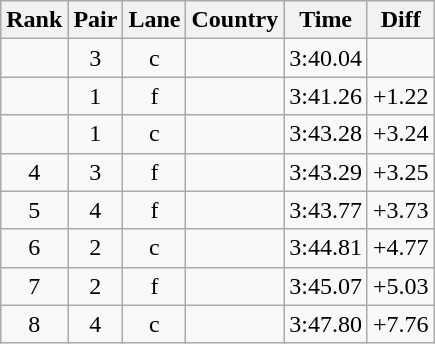<table class="wikitable sortable" style="text-align:center">
<tr>
<th>Rank</th>
<th>Pair</th>
<th>Lane</th>
<th>Country</th>
<th>Time</th>
<th>Diff</th>
</tr>
<tr>
<td></td>
<td>3</td>
<td>c</td>
<td align=left></td>
<td>3:40.04</td>
<td></td>
</tr>
<tr>
<td></td>
<td>1</td>
<td>f</td>
<td align=left></td>
<td>3:41.26</td>
<td>+1.22</td>
</tr>
<tr>
<td></td>
<td>1</td>
<td>c</td>
<td align=left></td>
<td>3:43.28</td>
<td>+3.24</td>
</tr>
<tr>
<td>4</td>
<td>3</td>
<td>f</td>
<td align=left></td>
<td>3:43.29</td>
<td>+3.25</td>
</tr>
<tr>
<td>5</td>
<td>4</td>
<td>f</td>
<td align=left></td>
<td>3:43.77</td>
<td>+3.73</td>
</tr>
<tr>
<td>6</td>
<td>2</td>
<td>c</td>
<td align=left></td>
<td>3:44.81</td>
<td>+4.77</td>
</tr>
<tr>
<td>7</td>
<td>2</td>
<td>f</td>
<td align=left></td>
<td>3:45.07</td>
<td>+5.03</td>
</tr>
<tr>
<td>8</td>
<td>4</td>
<td>c</td>
<td align=left></td>
<td>3:47.80</td>
<td>+7.76</td>
</tr>
</table>
